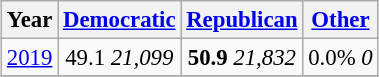<table class="wikitable" style="float:center; margin:1em; font-size:95%;">
<tr>
<th>Year</th>
<th><a href='#'>Democratic</a></th>
<th><a href='#'>Republican</a></th>
<th><a href='#'>Other</a></th>
</tr>
<tr>
<td align="center" ><a href='#'>2019</a></td>
<td align="center" >49.1 <em>21,099</em></td>
<td align="center" ><strong>50.9</strong> <em>21,832</em></td>
<td align="center" >0.0% <em>0</em></td>
</tr>
<tr>
</tr>
</table>
